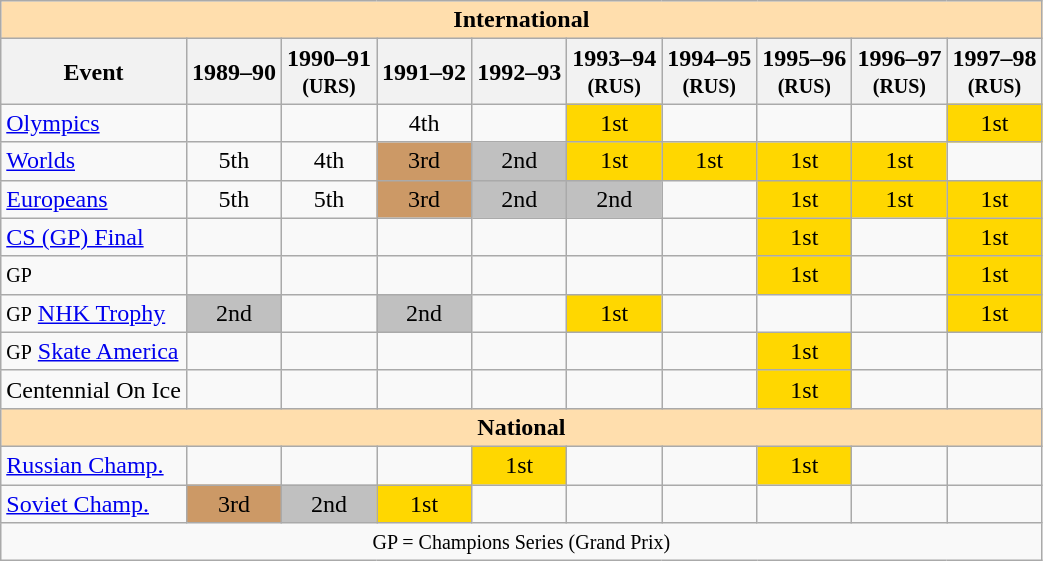<table class="wikitable" style="text-align:center">
<tr>
<th style="background-color: #ffdead; " colspan=10 align=center>International</th>
</tr>
<tr>
<th>Event</th>
<th>1989–90 <br> <small></small></th>
<th>1990–91 <br> <small>(URS)</small></th>
<th>1991–92 <br> <small></small></th>
<th>1992–93 <br> <small></small></th>
<th>1993–94 <br> <small>(RUS)</small></th>
<th>1994–95 <br> <small>(RUS)</small></th>
<th>1995–96 <br> <small>(RUS)</small></th>
<th>1996–97 <br> <small>(RUS)</small></th>
<th>1997–98 <br> <small>(RUS)</small></th>
</tr>
<tr>
<td align=left><a href='#'>Olympics</a></td>
<td></td>
<td></td>
<td>4th</td>
<td></td>
<td bgcolor=gold>1st</td>
<td></td>
<td></td>
<td></td>
<td bgcolor=gold>1st</td>
</tr>
<tr>
<td align=left><a href='#'>Worlds</a></td>
<td>5th</td>
<td>4th</td>
<td bgcolor=cc9966>3rd</td>
<td bgcolor=silver>2nd</td>
<td bgcolor=gold>1st</td>
<td bgcolor=gold>1st</td>
<td bgcolor=gold>1st</td>
<td bgcolor=gold>1st</td>
<td></td>
</tr>
<tr>
<td align=left><a href='#'>Europeans</a></td>
<td>5th</td>
<td>5th</td>
<td bgcolor=cc9966>3rd</td>
<td bgcolor=silver>2nd</td>
<td bgcolor=silver>2nd</td>
<td></td>
<td bgcolor=gold>1st</td>
<td bgcolor=gold>1st</td>
<td bgcolor=gold>1st</td>
</tr>
<tr>
<td align=left><a href='#'>CS (GP) Final</a></td>
<td></td>
<td></td>
<td></td>
<td></td>
<td></td>
<td></td>
<td bgcolor=gold>1st</td>
<td></td>
<td bgcolor=gold>1st</td>
</tr>
<tr>
<td align=left><small>GP</small> <a href='#'></a></td>
<td></td>
<td></td>
<td></td>
<td></td>
<td></td>
<td></td>
<td bgcolor=gold>1st</td>
<td></td>
<td bgcolor=gold>1st</td>
</tr>
<tr>
<td align=left><small>GP</small> <a href='#'>NHK Trophy</a></td>
<td bgcolor=silver>2nd</td>
<td></td>
<td bgcolor=silver>2nd</td>
<td></td>
<td bgcolor=gold>1st</td>
<td></td>
<td></td>
<td></td>
<td bgcolor=gold>1st</td>
</tr>
<tr>
<td align=left><small>GP</small> <a href='#'>Skate America</a></td>
<td></td>
<td></td>
<td></td>
<td></td>
<td></td>
<td></td>
<td bgcolor=gold>1st</td>
<td></td>
<td></td>
</tr>
<tr>
<td align=left>Centennial On Ice</td>
<td></td>
<td></td>
<td></td>
<td></td>
<td></td>
<td></td>
<td bgcolor=gold>1st</td>
<td></td>
<td></td>
</tr>
<tr>
<th style="background-color: #ffdead; " colspan=10 align=center>National</th>
</tr>
<tr>
<td align=left><a href='#'>Russian Champ.</a></td>
<td></td>
<td></td>
<td></td>
<td bgcolor=gold>1st</td>
<td></td>
<td></td>
<td bgcolor=gold>1st</td>
<td></td>
<td></td>
</tr>
<tr>
<td align=left><a href='#'>Soviet Champ.</a></td>
<td bgcolor=cc9966>3rd</td>
<td bgcolor=silver>2nd</td>
<td bgcolor=gold>1st</td>
<td></td>
<td></td>
<td></td>
<td></td>
<td></td>
<td></td>
</tr>
<tr>
<td colspan=10 align=center><small> GP = Champions Series (Grand Prix) </small></td>
</tr>
</table>
